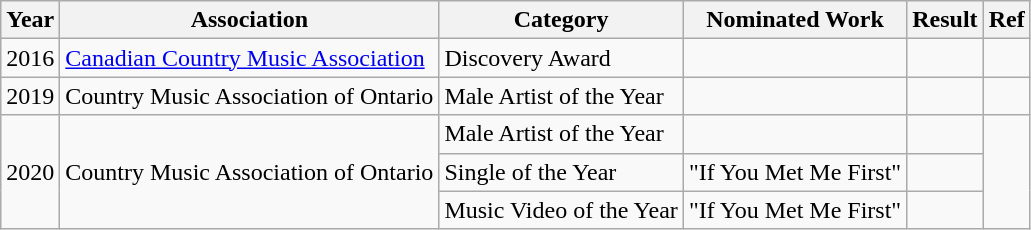<table class="wikitable">
<tr>
<th>Year</th>
<th>Association</th>
<th>Category</th>
<th>Nominated Work</th>
<th>Result</th>
<th>Ref</th>
</tr>
<tr>
<td>2016</td>
<td><a href='#'>Canadian Country Music Association</a></td>
<td>Discovery Award</td>
<td></td>
<td></td>
<td></td>
</tr>
<tr>
<td>2019</td>
<td>Country Music Association of Ontario</td>
<td>Male Artist of the Year</td>
<td></td>
<td></td>
<td></td>
</tr>
<tr>
<td rowspan="3">2020</td>
<td rowspan="3">Country Music Association of Ontario</td>
<td>Male Artist of the Year</td>
<td></td>
<td></td>
<td rowspan="3"></td>
</tr>
<tr>
<td>Single of the Year</td>
<td>"If You Met Me First"</td>
<td></td>
</tr>
<tr>
<td>Music Video of the Year</td>
<td>"If You Met Me First"</td>
<td></td>
</tr>
</table>
